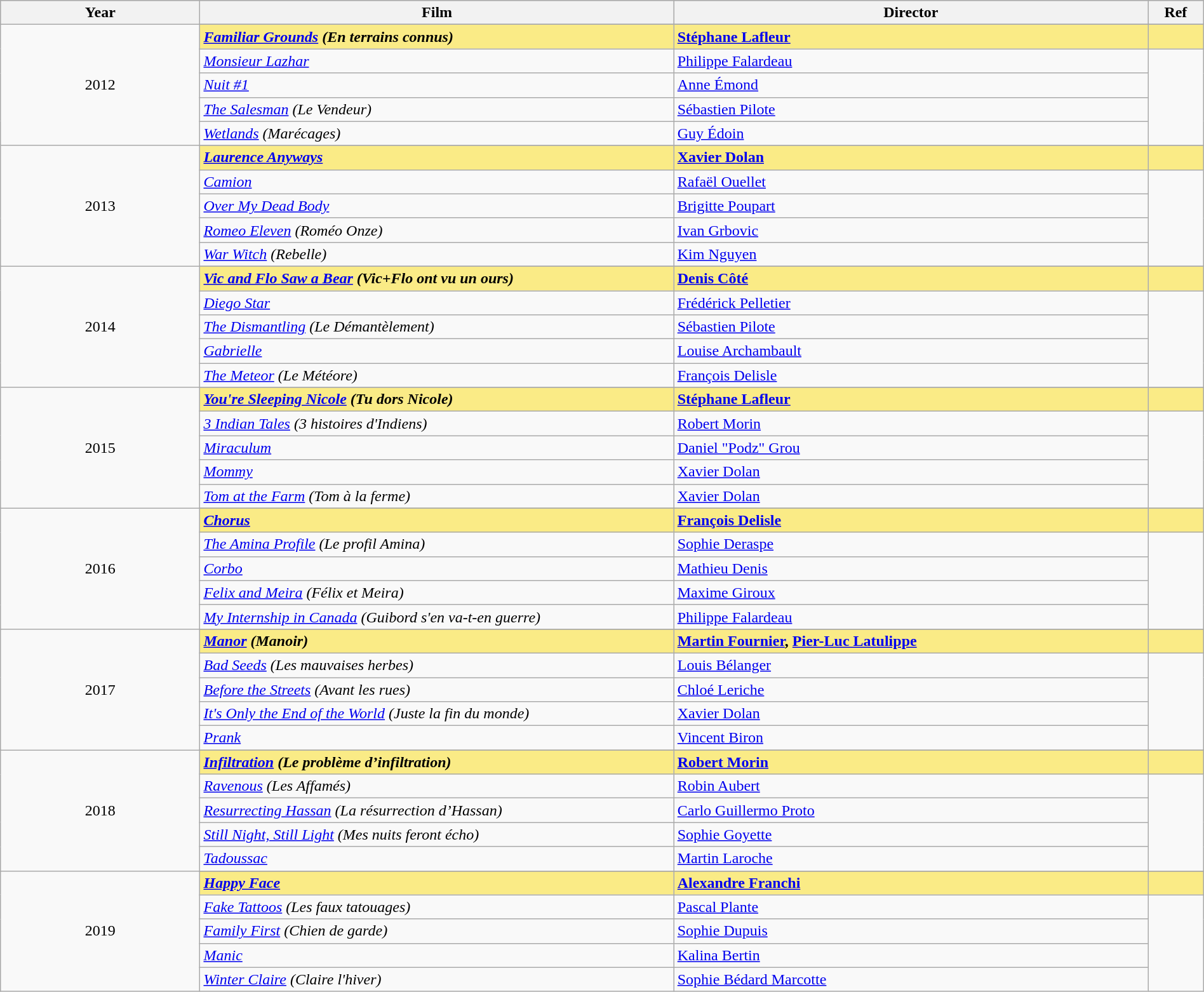<table class="wikitable" style="width:100%;">
<tr style="background:#bebebe;">
<th style="width:8%;">Year</th>
<th style="width:19%;">Film</th>
<th style="width:19%;">Director</th>
<th style="width:2%;">Ref</th>
</tr>
<tr>
<td rowspan="6" align="center">2012</td>
</tr>
<tr style="background:#FAEB86;">
<td><strong><em><a href='#'>Familiar Grounds</a> (En terrains connus)</em></strong></td>
<td><strong><a href='#'>Stéphane Lafleur</a></strong></td>
<td></td>
</tr>
<tr>
<td><em><a href='#'>Monsieur Lazhar</a></em></td>
<td><a href='#'>Philippe Falardeau</a></td>
<td rowspan=4></td>
</tr>
<tr>
<td><em><a href='#'>Nuit #1</a></em></td>
<td><a href='#'>Anne Émond</a></td>
</tr>
<tr>
<td><em><a href='#'>The Salesman</a> (Le Vendeur)</em></td>
<td><a href='#'>Sébastien Pilote</a></td>
</tr>
<tr>
<td><em><a href='#'>Wetlands</a> (Marécages)</em></td>
<td><a href='#'>Guy Édoin</a></td>
</tr>
<tr>
<td rowspan="6" align="center">2013</td>
</tr>
<tr style="background:#FAEB86;">
<td><strong><em><a href='#'>Laurence Anyways</a></em></strong></td>
<td><strong><a href='#'>Xavier Dolan</a></strong></td>
<td></td>
</tr>
<tr>
<td><em><a href='#'>Camion</a></em></td>
<td><a href='#'>Rafaël Ouellet</a></td>
<td rowspan=4></td>
</tr>
<tr>
<td><em><a href='#'>Over My Dead Body</a></em></td>
<td><a href='#'>Brigitte Poupart</a></td>
</tr>
<tr>
<td><em><a href='#'>Romeo Eleven</a> (Roméo Onze)</em></td>
<td><a href='#'>Ivan Grbovic</a></td>
</tr>
<tr>
<td><em><a href='#'>War Witch</a> (Rebelle)</em></td>
<td><a href='#'>Kim Nguyen</a></td>
</tr>
<tr>
<td rowspan="6" align="center">2014</td>
</tr>
<tr style="background:#FAEB86;">
<td><strong><em><a href='#'>Vic and Flo Saw a Bear</a> (Vic+Flo ont vu un ours)</em></strong></td>
<td><strong><a href='#'>Denis Côté</a></strong></td>
<td></td>
</tr>
<tr>
<td><em><a href='#'>Diego Star</a></em></td>
<td><a href='#'>Frédérick Pelletier</a></td>
<td rowspan=4></td>
</tr>
<tr>
<td><em><a href='#'>The Dismantling</a> (Le Démantèlement)</em></td>
<td><a href='#'>Sébastien Pilote</a></td>
</tr>
<tr>
<td><em><a href='#'>Gabrielle</a></em></td>
<td><a href='#'>Louise Archambault</a></td>
</tr>
<tr>
<td><em><a href='#'>The Meteor</a> (Le Météore)</em></td>
<td><a href='#'>François Delisle</a></td>
</tr>
<tr>
<td rowspan="6" align="center">2015</td>
</tr>
<tr style="background:#FAEB86;">
<td><strong><em><a href='#'>You're Sleeping Nicole</a> (Tu dors Nicole)</em></strong></td>
<td><strong><a href='#'>Stéphane Lafleur</a></strong></td>
<td></td>
</tr>
<tr>
<td><em><a href='#'>3 Indian Tales</a> (3 histoires d'Indiens)</em></td>
<td><a href='#'>Robert Morin</a></td>
<td rowspan=4></td>
</tr>
<tr>
<td><em><a href='#'>Miraculum</a></em></td>
<td><a href='#'>Daniel "Podz" Grou</a></td>
</tr>
<tr>
<td><em><a href='#'>Mommy</a></em></td>
<td><a href='#'>Xavier Dolan</a></td>
</tr>
<tr>
<td><em><a href='#'>Tom at the Farm</a> (Tom à la ferme)</em></td>
<td><a href='#'>Xavier Dolan</a></td>
</tr>
<tr>
<td rowspan="6" align="center">2016</td>
</tr>
<tr style="background:#FAEB86;">
<td><strong><em><a href='#'>Chorus</a></em></strong></td>
<td><strong><a href='#'>François Delisle</a></strong></td>
<td></td>
</tr>
<tr>
<td><em><a href='#'>The Amina Profile</a> (Le profil Amina)</em></td>
<td><a href='#'>Sophie Deraspe</a></td>
<td rowspan=4></td>
</tr>
<tr>
<td><em><a href='#'>Corbo</a></em></td>
<td><a href='#'>Mathieu Denis</a></td>
</tr>
<tr>
<td><em><a href='#'>Felix and Meira</a> (Félix et Meira)</em></td>
<td><a href='#'>Maxime Giroux</a></td>
</tr>
<tr>
<td><em><a href='#'>My Internship in Canada</a> (Guibord s'en va-t-en guerre)</em></td>
<td><a href='#'>Philippe Falardeau</a></td>
</tr>
<tr>
<td rowspan="6" align="center">2017</td>
</tr>
<tr style="background:#FAEB86;">
<td><strong><em><a href='#'>Manor</a> (Manoir)</em></strong></td>
<td><strong><a href='#'>Martin Fournier</a>, <a href='#'>Pier-Luc Latulippe</a></strong></td>
<td></td>
</tr>
<tr>
<td><em><a href='#'>Bad Seeds</a> (Les mauvaises herbes)</em></td>
<td><a href='#'>Louis Bélanger</a></td>
<td rowspan=4></td>
</tr>
<tr>
<td><em><a href='#'>Before the Streets</a> (Avant les rues)</em></td>
<td><a href='#'>Chloé Leriche</a></td>
</tr>
<tr>
<td><em><a href='#'>It's Only the End of the World</a> (Juste la fin du monde)</em></td>
<td><a href='#'>Xavier Dolan</a></td>
</tr>
<tr>
<td><em><a href='#'>Prank</a></em></td>
<td><a href='#'>Vincent Biron</a></td>
</tr>
<tr>
<td rowspan="6" align="center">2018</td>
</tr>
<tr style="background:#FAEB86;">
<td><strong><em><a href='#'>Infiltration</a> (Le problème d’infiltration)</em></strong></td>
<td><strong><a href='#'>Robert Morin</a></strong></td>
<td></td>
</tr>
<tr>
<td><em><a href='#'>Ravenous</a> (Les Affamés)</em></td>
<td><a href='#'>Robin Aubert</a></td>
<td rowspan=4></td>
</tr>
<tr>
<td><em><a href='#'>Resurrecting Hassan</a> (La résurrection d’Hassan)</em></td>
<td><a href='#'>Carlo Guillermo Proto</a></td>
</tr>
<tr>
<td><em><a href='#'>Still Night, Still Light</a> (Mes nuits feront écho)</em></td>
<td><a href='#'>Sophie Goyette</a></td>
</tr>
<tr>
<td><em><a href='#'>Tadoussac</a></em></td>
<td><a href='#'>Martin Laroche</a></td>
</tr>
<tr>
<td rowspan="6" align="center">2019</td>
</tr>
<tr style="background:#FAEB86;">
<td><strong><em><a href='#'>Happy Face</a></em></strong></td>
<td><strong><a href='#'>Alexandre Franchi</a></strong></td>
<td></td>
</tr>
<tr>
<td><em><a href='#'>Fake Tattoos</a> (Les faux tatouages)</em></td>
<td><a href='#'>Pascal Plante</a></td>
<td rowspan=4></td>
</tr>
<tr>
<td><em><a href='#'>Family First</a> (Chien de garde)</em></td>
<td><a href='#'>Sophie Dupuis</a></td>
</tr>
<tr>
<td><em><a href='#'>Manic</a></em></td>
<td><a href='#'>Kalina Bertin</a></td>
</tr>
<tr>
<td><em><a href='#'>Winter Claire</a> (Claire l'hiver)</em></td>
<td><a href='#'>Sophie Bédard Marcotte</a></td>
</tr>
</table>
